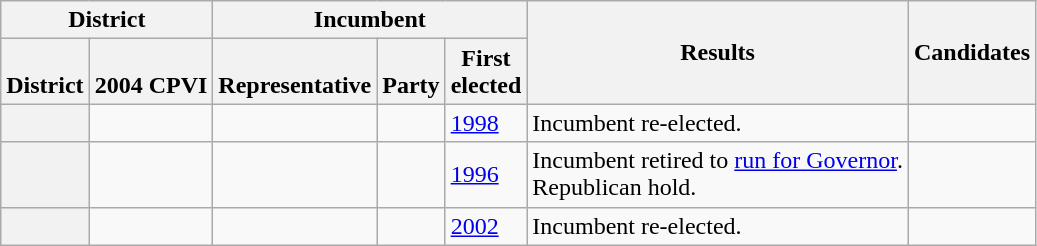<table class="wikitable sortable">
<tr>
<th colspan=2>District</th>
<th colspan=3>Incumbent</th>
<th rowspan=2>Results</th>
<th rowspan=2>Candidates</th>
</tr>
<tr valign=bottom>
<th>District</th>
<th>2004 CPVI</th>
<th>Representative</th>
<th>Party</th>
<th>First<br>elected</th>
</tr>
<tr>
<th></th>
<td></td>
<td></td>
<td></td>
<td><a href='#'>1998</a></td>
<td>Incumbent re-elected.</td>
<td nowrap></td>
</tr>
<tr>
<th></th>
<td></td>
<td></td>
<td></td>
<td><a href='#'>1996</a></td>
<td>Incumbent retired to <a href='#'>run for Governor</a>.<br>Republican hold.</td>
<td nowrap></td>
</tr>
<tr>
<th></th>
<td></td>
<td></td>
<td></td>
<td><a href='#'>2002</a></td>
<td>Incumbent re-elected.</td>
<td nowrap></td>
</tr>
</table>
